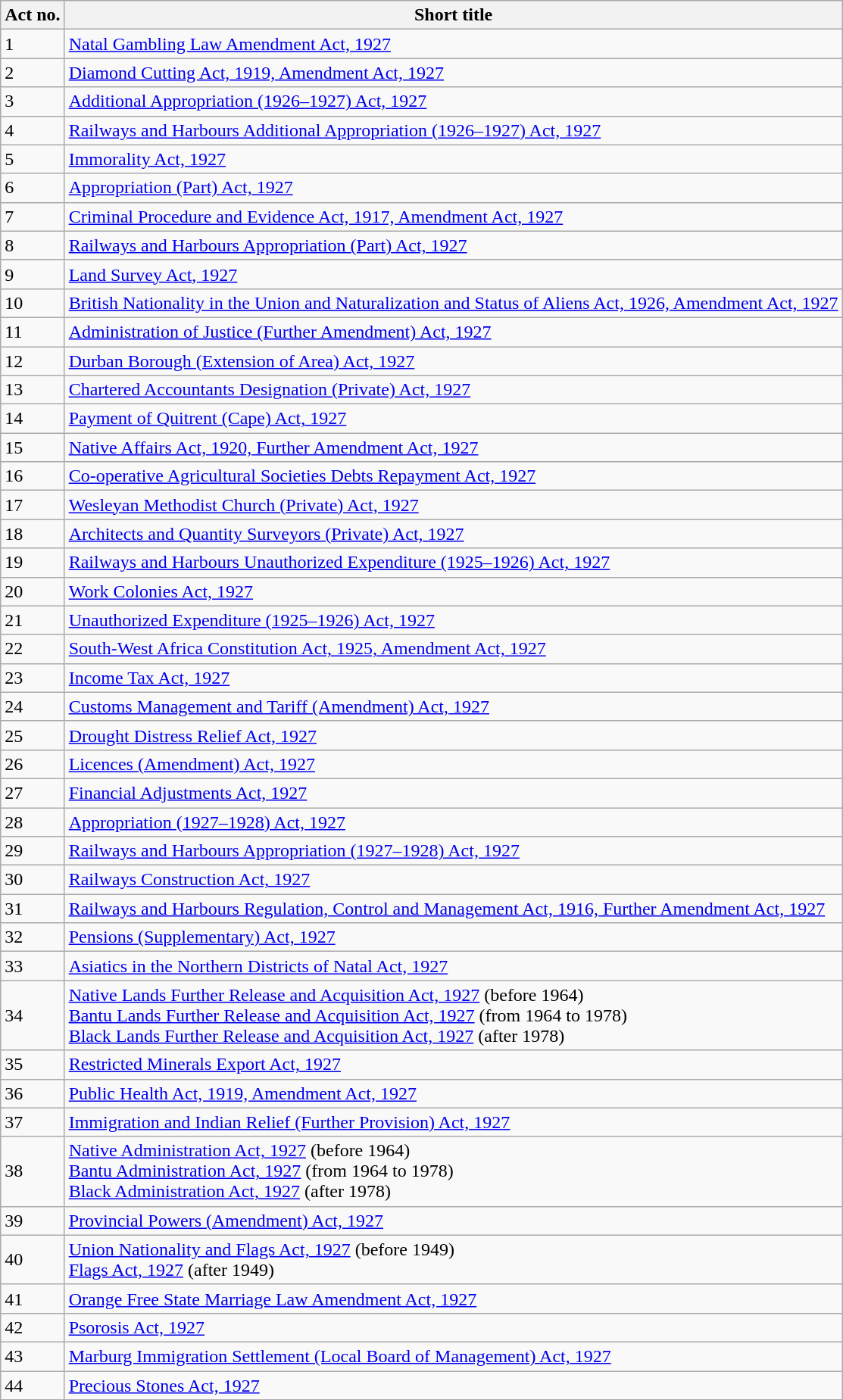<table class="wikitable sortable">
<tr>
<th>Act no.</th>
<th>Short title</th>
</tr>
<tr>
<td>1</td>
<td><a href='#'>Natal Gambling Law Amendment Act, 1927</a></td>
</tr>
<tr>
<td>2</td>
<td><a href='#'>Diamond Cutting Act, 1919, Amendment Act, 1927</a></td>
</tr>
<tr>
<td>3</td>
<td><a href='#'>Additional Appropriation (1926–1927) Act, 1927</a></td>
</tr>
<tr>
<td>4</td>
<td><a href='#'>Railways and Harbours Additional Appropriation (1926–1927) Act, 1927</a></td>
</tr>
<tr>
<td>5</td>
<td><a href='#'>Immorality Act, 1927</a></td>
</tr>
<tr>
<td>6</td>
<td><a href='#'>Appropriation (Part) Act, 1927</a></td>
</tr>
<tr>
<td>7</td>
<td><a href='#'>Criminal Procedure and Evidence Act, 1917, Amendment Act, 1927</a></td>
</tr>
<tr>
<td>8</td>
<td><a href='#'>Railways and Harbours Appropriation (Part) Act, 1927</a></td>
</tr>
<tr>
<td>9</td>
<td><a href='#'>Land Survey Act, 1927</a></td>
</tr>
<tr>
<td>10</td>
<td><a href='#'>British Nationality in the Union and Naturalization and Status of Aliens Act, 1926, Amendment Act, 1927</a></td>
</tr>
<tr>
<td>11</td>
<td><a href='#'>Administration of Justice (Further Amendment) Act, 1927</a></td>
</tr>
<tr>
<td>12</td>
<td><a href='#'>Durban Borough (Extension of Area) Act, 1927</a></td>
</tr>
<tr>
<td>13</td>
<td><a href='#'>Chartered Accountants Designation (Private) Act, 1927</a></td>
</tr>
<tr>
<td>14</td>
<td><a href='#'>Payment of Quitrent (Cape) Act, 1927</a></td>
</tr>
<tr>
<td>15</td>
<td><a href='#'>Native Affairs Act, 1920, Further Amendment Act, 1927</a></td>
</tr>
<tr>
<td>16</td>
<td><a href='#'>Co-operative Agricultural Societies Debts Repayment Act, 1927</a></td>
</tr>
<tr>
<td>17</td>
<td><a href='#'>Wesleyan Methodist Church (Private) Act, 1927</a></td>
</tr>
<tr>
<td>18</td>
<td><a href='#'>Architects and Quantity Surveyors (Private) Act, 1927</a></td>
</tr>
<tr>
<td>19</td>
<td><a href='#'>Railways and Harbours Unauthorized Expenditure (1925–1926) Act, 1927</a></td>
</tr>
<tr>
<td>20</td>
<td><a href='#'>Work Colonies Act, 1927</a></td>
</tr>
<tr>
<td>21</td>
<td><a href='#'>Unauthorized Expenditure (1925–1926) Act, 1927</a></td>
</tr>
<tr>
<td>22</td>
<td><a href='#'>South-West Africa Constitution Act, 1925, Amendment Act, 1927</a></td>
</tr>
<tr>
<td>23</td>
<td><a href='#'>Income Tax Act, 1927</a></td>
</tr>
<tr>
<td>24</td>
<td><a href='#'>Customs Management and Tariff (Amendment) Act, 1927</a></td>
</tr>
<tr>
<td>25</td>
<td><a href='#'>Drought Distress Relief Act, 1927</a></td>
</tr>
<tr>
<td>26</td>
<td><a href='#'>Licences (Amendment) Act, 1927</a></td>
</tr>
<tr>
<td>27</td>
<td><a href='#'>Financial Adjustments Act, 1927</a></td>
</tr>
<tr>
<td>28</td>
<td><a href='#'>Appropriation (1927–1928) Act, 1927</a></td>
</tr>
<tr>
<td>29</td>
<td><a href='#'>Railways and Harbours Appropriation (1927–1928) Act, 1927</a></td>
</tr>
<tr>
<td>30</td>
<td><a href='#'>Railways Construction Act, 1927</a></td>
</tr>
<tr>
<td>31</td>
<td><a href='#'>Railways and Harbours Regulation, Control and Management Act, 1916, Further Amendment Act, 1927</a></td>
</tr>
<tr>
<td>32</td>
<td><a href='#'>Pensions (Supplementary) Act, 1927</a></td>
</tr>
<tr>
<td>33</td>
<td><a href='#'>Asiatics in the Northern Districts of Natal Act, 1927</a></td>
</tr>
<tr>
<td>34</td>
<td><a href='#'>Native Lands Further Release and Acquisition Act, 1927</a> (before 1964) <br><a href='#'>Bantu Lands Further Release and Acquisition Act, 1927</a> (from 1964 to 1978) <br><a href='#'>Black Lands Further Release and Acquisition Act, 1927</a> (after 1978)</td>
</tr>
<tr>
<td>35</td>
<td><a href='#'>Restricted Minerals Export Act, 1927</a></td>
</tr>
<tr>
<td>36</td>
<td><a href='#'>Public Health Act, 1919, Amendment Act, 1927</a></td>
</tr>
<tr>
<td>37</td>
<td><a href='#'>Immigration and Indian Relief (Further Provision) Act, 1927</a></td>
</tr>
<tr>
<td>38</td>
<td><a href='#'>Native Administration Act, 1927</a> (before 1964) <br><a href='#'>Bantu Administration Act, 1927</a> (from 1964 to 1978) <br><a href='#'>Black Administration Act, 1927</a> (after 1978)</td>
</tr>
<tr>
<td>39</td>
<td><a href='#'>Provincial Powers (Amendment) Act, 1927</a></td>
</tr>
<tr>
<td>40</td>
<td><a href='#'>Union Nationality and Flags Act, 1927</a> (before 1949) <br><a href='#'>Flags Act, 1927</a> (after 1949)</td>
</tr>
<tr>
<td>41</td>
<td><a href='#'>Orange Free State Marriage Law Amendment Act, 1927</a></td>
</tr>
<tr>
<td>42</td>
<td><a href='#'>Psorosis Act, 1927</a></td>
</tr>
<tr>
<td>43</td>
<td><a href='#'>Marburg Immigration Settlement (Local Board of Management) Act, 1927</a></td>
</tr>
<tr>
<td>44</td>
<td><a href='#'>Precious Stones Act, 1927</a></td>
</tr>
</table>
